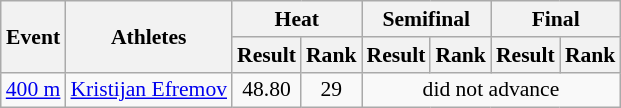<table class="wikitable" border="1" style="font-size:90%">
<tr>
<th rowspan="2">Event</th>
<th rowspan="2">Athletes</th>
<th colspan="2">Heat</th>
<th colspan="2">Semifinal</th>
<th colspan="2">Final</th>
</tr>
<tr>
<th>Result</th>
<th>Rank</th>
<th>Result</th>
<th>Rank</th>
<th>Result</th>
<th>Rank</th>
</tr>
<tr>
<td><a href='#'>400 m</a></td>
<td><a href='#'>Kristijan Efremov</a></td>
<td align=center>48.80</td>
<td align=center>29</td>
<td align=center colspan="4">did not advance</td>
</tr>
</table>
